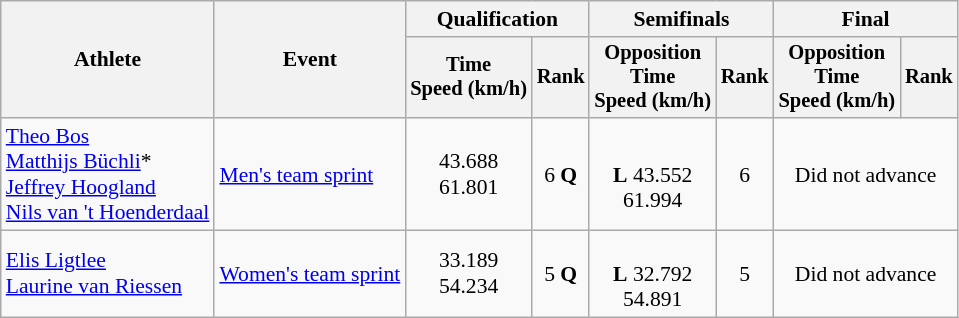<table class="wikitable" style="font-size:90%">
<tr>
<th rowspan="2">Athlete</th>
<th rowspan="2">Event</th>
<th colspan=2>Qualification</th>
<th colspan=2>Semifinals</th>
<th colspan=2>Final</th>
</tr>
<tr style="font-size:95%">
<th>Time<br>Speed (km/h)</th>
<th>Rank</th>
<th>Opposition<br>Time<br>Speed (km/h)</th>
<th>Rank</th>
<th>Opposition<br>Time<br>Speed (km/h)</th>
<th>Rank</th>
</tr>
<tr align=center>
<td align=left><a href='#'>Theo Bos</a><br><a href='#'>Matthijs Büchli</a>*<br><a href='#'>Jeffrey Hoogland</a><br><a href='#'>Nils van 't Hoenderdaal</a></td>
<td align=left><a href='#'>Men's team sprint</a></td>
<td>43.688<br>61.801</td>
<td>6 <strong>Q</strong></td>
<td><br><strong>L</strong> 43.552<br>61.994</td>
<td>6</td>
<td colspan=2>Did not advance</td>
</tr>
<tr align=center>
<td align=left><a href='#'>Elis Ligtlee</a><br><a href='#'>Laurine van Riessen</a></td>
<td align=left><a href='#'>Women's team sprint</a></td>
<td>33.189<br>54.234</td>
<td>5 <strong>Q</strong></td>
<td><br><strong>L</strong> 32.792<br>54.891</td>
<td>5</td>
<td colspan=2>Did not advance</td>
</tr>
</table>
